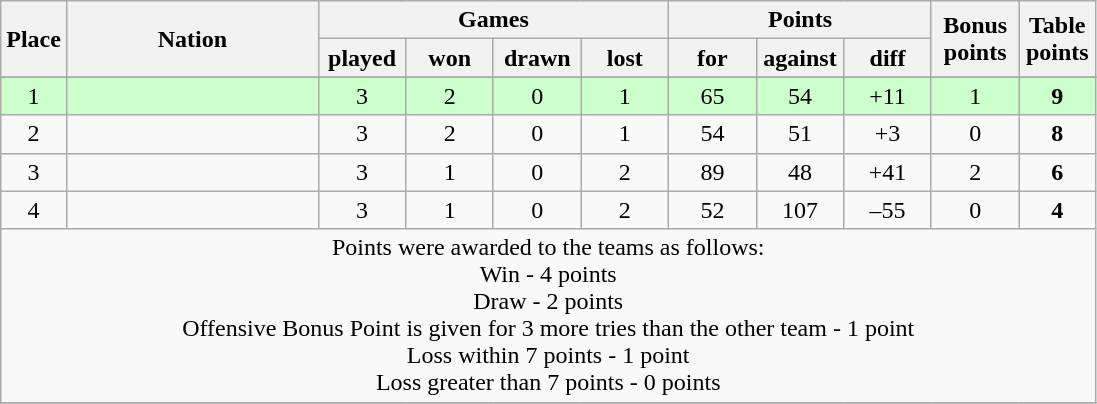<table class="wikitable">
<tr>
<th rowspan=2 width="6%">Place</th>
<th rowspan=2 width="23%">Nation</th>
<th colspan=4 width="40%">Games</th>
<th colspan=3 width="24%">Points</th>
<th rowspan=2 width="8%">Bonus<br>points</th>
<th rowspan=2 width="10%">Table<br>points</th>
</tr>
<tr>
<th width="8%">played</th>
<th width="8%">won</th>
<th width="8%">drawn</th>
<th width="8%">lost</th>
<th width="8%">for</th>
<th width="8%">against</th>
<th width="8%">diff</th>
</tr>
<tr>
</tr>
<tr align=center bgcolor=ccffcc>
<td>1</td>
<td align=left></td>
<td>3</td>
<td>2</td>
<td>0</td>
<td>1</td>
<td>65</td>
<td>54</td>
<td>+11</td>
<td>1</td>
<td><strong>9</strong></td>
</tr>
<tr align=center>
<td>2</td>
<td align=left></td>
<td>3</td>
<td>2</td>
<td>0</td>
<td>1</td>
<td>54</td>
<td>51</td>
<td>+3</td>
<td>0</td>
<td><strong>8</strong></td>
</tr>
<tr align=center>
<td>3</td>
<td align=left></td>
<td>3</td>
<td>1</td>
<td>0</td>
<td>2</td>
<td>89</td>
<td>48</td>
<td>+41</td>
<td>2</td>
<td><strong>6</strong></td>
</tr>
<tr align=center>
<td>4</td>
<td align=left></td>
<td>3</td>
<td>1</td>
<td>0</td>
<td>2</td>
<td>52</td>
<td>107</td>
<td>–55</td>
<td>0</td>
<td><strong>4</strong></td>
</tr>
<tr>
<td colspan="100%" style="text-align:center;">Points were awarded to the teams as follows:<br>Win - 4 points<br>Draw - 2 points<br> Offensive Bonus Point is given for 3 more tries than the other team - 1 point<br> Loss within 7 points - 1 point<br>Loss greater than 7 points - 0 points</td>
</tr>
<tr>
</tr>
</table>
